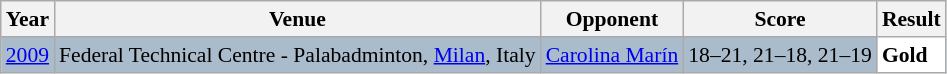<table class="sortable wikitable" style="font-size: 90%;">
<tr>
<th>Year</th>
<th>Venue</th>
<th>Opponent</th>
<th>Score</th>
<th>Result</th>
</tr>
<tr style="background:#AABBCC">
<td align="center"><a href='#'>2009</a></td>
<td align="left">Federal Technical Centre - Palabadminton, <a href='#'>Milan</a>,  Italy</td>
<td align="left"> <a href='#'>Carolina Marín</a></td>
<td align="left">18–21, 21–18, 21–19</td>
<td style="text-align:left; background:white"> <strong>Gold</strong></td>
</tr>
</table>
